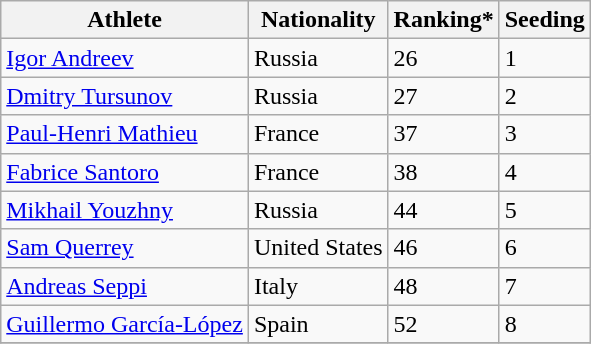<table class="wikitable" border="1">
<tr>
<th>Athlete</th>
<th>Nationality</th>
<th>Ranking*</th>
<th>Seeding</th>
</tr>
<tr>
<td><a href='#'>Igor Andreev</a></td>
<td> Russia</td>
<td>26</td>
<td>1</td>
</tr>
<tr>
<td><a href='#'>Dmitry Tursunov</a></td>
<td> Russia</td>
<td>27</td>
<td>2</td>
</tr>
<tr>
<td><a href='#'>Paul-Henri Mathieu</a></td>
<td> France</td>
<td>37</td>
<td>3</td>
</tr>
<tr>
<td><a href='#'>Fabrice Santoro</a></td>
<td> France</td>
<td>38</td>
<td>4</td>
</tr>
<tr>
<td><a href='#'>Mikhail Youzhny</a></td>
<td> Russia</td>
<td>44</td>
<td>5</td>
</tr>
<tr>
<td><a href='#'>Sam Querrey</a></td>
<td> United States</td>
<td>46</td>
<td>6</td>
</tr>
<tr>
<td><a href='#'>Andreas Seppi</a></td>
<td> Italy</td>
<td>48</td>
<td>7</td>
</tr>
<tr>
<td><a href='#'>Guillermo García-López</a></td>
<td> Spain</td>
<td>52</td>
<td>8</td>
</tr>
<tr>
</tr>
</table>
